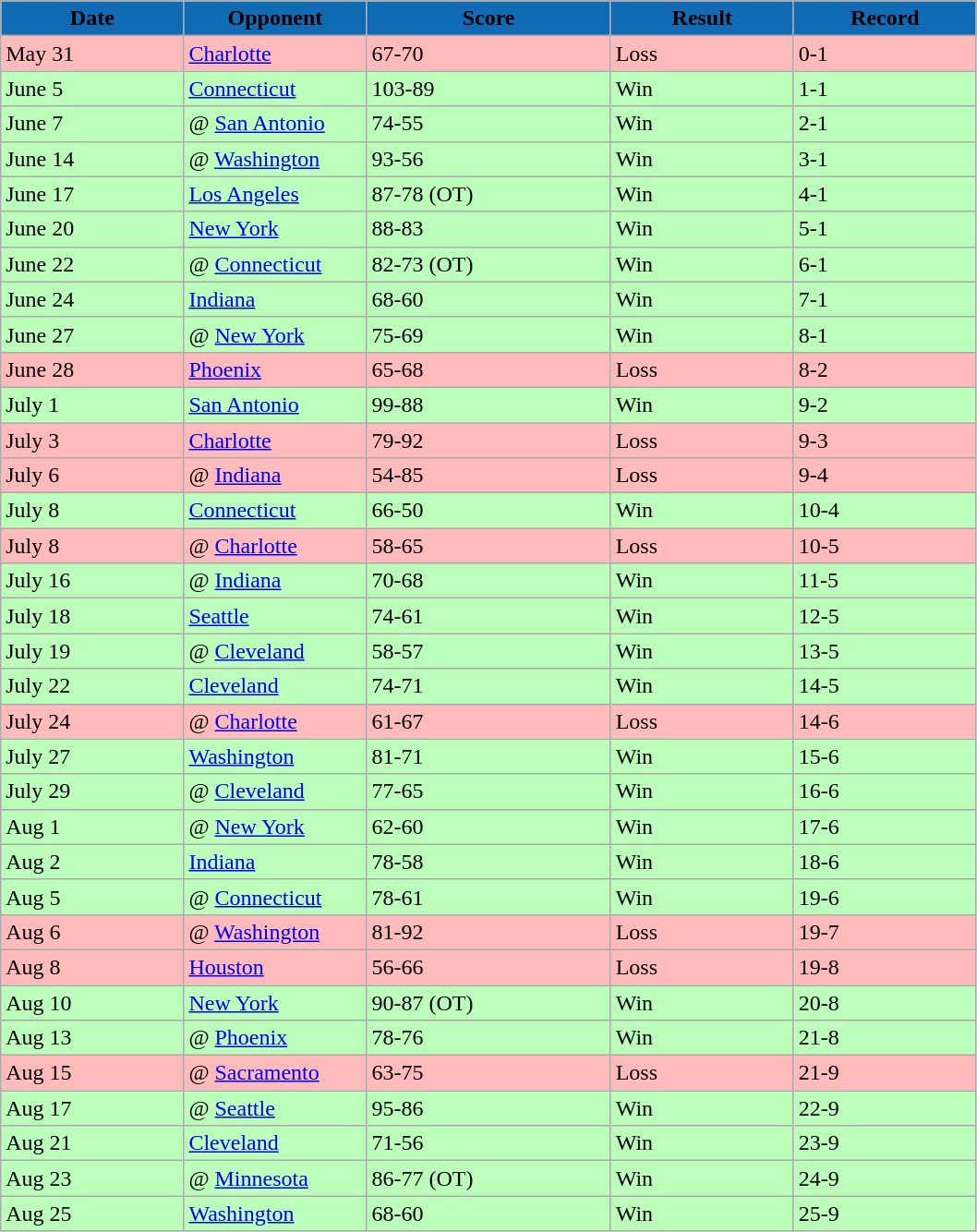<table class="wikitable sortable sortable">
<tr>
<th style="background:#106bb4; width:15%;">Date</th>
<th style="background:#106bb4; width:15%;">Opponent</th>
<th style="background:#106bb4; width:20%;">Score</th>
<th style="background:#106bb4; width:15%;">Result</th>
<th style="background:#106bb4; width:15%;">Record</th>
</tr>
<tr style="background:#fbb;">
<td>May 31</td>
<td><a href='#'>Charlotte</a></td>
<td>67-70</td>
<td>Loss</td>
<td>0-1</td>
</tr>
<tr style="background:#bfb;">
<td>June 5</td>
<td><a href='#'>Connecticut</a></td>
<td>103-89</td>
<td>Win</td>
<td>1-1</td>
</tr>
<tr style="background:#bfb;">
<td>June 7</td>
<td>@ <a href='#'>San Antonio</a></td>
<td>74-55</td>
<td>Win</td>
<td>2-1</td>
</tr>
<tr style="background:#bfb;">
<td>June 14</td>
<td>@ <a href='#'>Washington</a></td>
<td>93-56</td>
<td>Win</td>
<td>3-1</td>
</tr>
<tr style="background:#bfb;">
<td>June 17</td>
<td><a href='#'>Los Angeles</a></td>
<td>87-78 (OT)</td>
<td>Win</td>
<td>4-1</td>
</tr>
<tr style="background:#bfb;">
<td>June 20</td>
<td><a href='#'>New York</a></td>
<td>88-83</td>
<td>Win</td>
<td>5-1</td>
</tr>
<tr style="background:#bfb;">
<td>June 22</td>
<td>@ <a href='#'>Connecticut</a></td>
<td>82-73 (OT)</td>
<td>Win</td>
<td>6-1</td>
</tr>
<tr style="background:#bfb;">
<td>June 24</td>
<td><a href='#'>Indiana</a></td>
<td>68-60</td>
<td>Win</td>
<td>7-1</td>
</tr>
<tr style="background:#bfb;">
<td>June 27</td>
<td>@ <a href='#'>New York</a></td>
<td>75-69</td>
<td>Win</td>
<td>8-1</td>
</tr>
<tr style="background:#fbb;">
<td>June 28</td>
<td><a href='#'>Phoenix</a></td>
<td>65-68</td>
<td>Loss</td>
<td>8-2</td>
</tr>
<tr style="background:#bfb;">
<td>July 1</td>
<td><a href='#'>San Antonio</a></td>
<td>99-88</td>
<td>Win</td>
<td>9-2</td>
</tr>
<tr style="background:#fbb;">
<td>July 3</td>
<td><a href='#'>Charlotte</a></td>
<td>79-92</td>
<td>Loss</td>
<td>9-3</td>
</tr>
<tr style="background:#fbb;">
<td>July 6</td>
<td>@ <a href='#'>Indiana</a></td>
<td>54-85</td>
<td>Loss</td>
<td>9-4</td>
</tr>
<tr style="background:#bfb;">
<td>July 8</td>
<td><a href='#'>Connecticut</a></td>
<td>66-50</td>
<td>Win</td>
<td>10-4</td>
</tr>
<tr style="background:#fbb;">
<td>July 8</td>
<td>@ <a href='#'>Charlotte</a></td>
<td>58-65</td>
<td>Loss</td>
<td>10-5</td>
</tr>
<tr style="background:#bfb;">
<td>July 16</td>
<td>@ <a href='#'>Indiana</a></td>
<td>70-68</td>
<td>Win</td>
<td>11-5</td>
</tr>
<tr style="background:#bfb;">
<td>July 18</td>
<td><a href='#'>Seattle</a></td>
<td>74-61</td>
<td>Win</td>
<td>12-5</td>
</tr>
<tr style="background:#bfb;">
<td>July 19</td>
<td>@ <a href='#'>Cleveland</a></td>
<td>58-57</td>
<td>Win</td>
<td>13-5</td>
</tr>
<tr style="background:#bfb;">
<td>July 22</td>
<td><a href='#'>Cleveland</a></td>
<td>74-71</td>
<td>Win</td>
<td>14-5</td>
</tr>
<tr style="background:#fbb;">
<td>July 24</td>
<td>@ <a href='#'>Charlotte</a></td>
<td>61-67</td>
<td>Loss</td>
<td>14-6</td>
</tr>
<tr style="background:#bfb;">
<td>July 27</td>
<td><a href='#'>Washington</a></td>
<td>81-71</td>
<td>Win</td>
<td>15-6</td>
</tr>
<tr style="background:#bfb;">
<td>July 29</td>
<td>@ <a href='#'>Cleveland</a></td>
<td>77-65</td>
<td>Win</td>
<td>16-6</td>
</tr>
<tr style="background:#bfb;">
<td>Aug 1</td>
<td>@ <a href='#'>New York</a></td>
<td>62-60</td>
<td>Win</td>
<td>17-6</td>
</tr>
<tr style="background:#bfb;">
<td>Aug 2</td>
<td><a href='#'>Indiana</a></td>
<td>78-58</td>
<td>Win</td>
<td>18-6</td>
</tr>
<tr style="background:#bfb;">
<td>Aug 5</td>
<td>@ <a href='#'>Connecticut</a></td>
<td>78-61</td>
<td>Win</td>
<td>19-6</td>
</tr>
<tr style="background:#fbb;">
<td>Aug 6</td>
<td>@ <a href='#'>Washington</a></td>
<td>81-92</td>
<td>Loss</td>
<td>19-7</td>
</tr>
<tr style="background:#fbb;">
<td>Aug 8</td>
<td><a href='#'>Houston</a></td>
<td>56-66</td>
<td>Loss</td>
<td>19-8</td>
</tr>
<tr style="background:#bfb;">
<td>Aug 10</td>
<td><a href='#'>New York</a></td>
<td>90-87 (OT)</td>
<td>Win</td>
<td>20-8</td>
</tr>
<tr style="background:#bfb;">
<td>Aug 13</td>
<td>@ <a href='#'>Phoenix</a></td>
<td>78-76</td>
<td>Win</td>
<td>21-8</td>
</tr>
<tr style="background:#fbb;">
<td>Aug 15</td>
<td>@ <a href='#'>Sacramento</a></td>
<td>63-75</td>
<td>Loss</td>
<td>21-9</td>
</tr>
<tr style="background:#bfb;">
<td>Aug 17</td>
<td>@ <a href='#'>Seattle</a></td>
<td>95-86</td>
<td>Win</td>
<td>22-9</td>
</tr>
<tr style="background:#bfb;">
<td>Aug 21</td>
<td><a href='#'>Cleveland</a></td>
<td>71-56</td>
<td>Win</td>
<td>23-9</td>
</tr>
<tr style="background:#bfb;">
<td>Aug 23</td>
<td>@ <a href='#'>Minnesota</a></td>
<td>86-77 (OT)</td>
<td>Win</td>
<td>24-9</td>
</tr>
<tr style="background:#bfb;">
<td>Aug 25</td>
<td><a href='#'>Washington</a></td>
<td>68-60</td>
<td>Win</td>
<td>25-9</td>
</tr>
</table>
